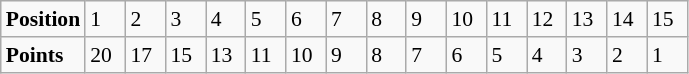<table class="wikitable" style="font-size: 90%;">
<tr>
<td><strong>Position</strong></td>
<td width=20>1</td>
<td width=20>2</td>
<td width=20>3</td>
<td width=20>4</td>
<td width=20>5</td>
<td width=20>6</td>
<td width=20>7</td>
<td width=20>8</td>
<td width=20>9</td>
<td width=20>10</td>
<td width=20>11</td>
<td width=20>12</td>
<td width=20>13</td>
<td width=20>14</td>
<td width=20>15</td>
</tr>
<tr>
<td><strong>Points</strong></td>
<td>20</td>
<td>17</td>
<td>15</td>
<td>13</td>
<td>11</td>
<td>10</td>
<td>9</td>
<td>8</td>
<td>7</td>
<td>6</td>
<td>5</td>
<td>4</td>
<td>3</td>
<td>2</td>
<td>1</td>
</tr>
</table>
